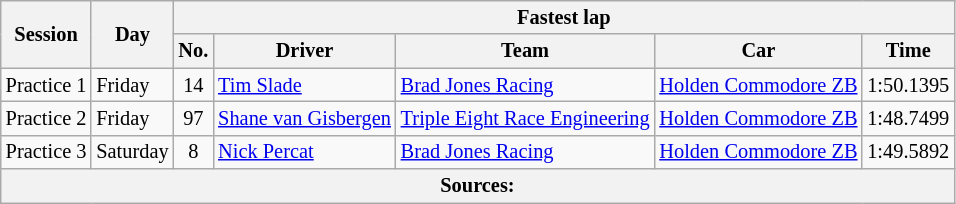<table class="wikitable" style="font-size: 85%">
<tr>
<th rowspan="2">Session</th>
<th rowspan="2">Day</th>
<th colspan="5">Fastest lap</th>
</tr>
<tr>
<th>No.</th>
<th>Driver</th>
<th>Team</th>
<th>Car</th>
<th>Time</th>
</tr>
<tr>
<td>Practice 1</td>
<td>Friday</td>
<td align="center">14</td>
<td> <a href='#'>Tim Slade</a></td>
<td><a href='#'>Brad Jones Racing</a></td>
<td><a href='#'>Holden Commodore ZB</a></td>
<td>1:50.1395</td>
</tr>
<tr>
<td>Practice 2</td>
<td>Friday</td>
<td align="center">97</td>
<td> <a href='#'>Shane van Gisbergen</a></td>
<td><a href='#'>Triple Eight Race Engineering</a></td>
<td><a href='#'>Holden Commodore ZB</a></td>
<td>1:48.7499</td>
</tr>
<tr>
<td>Practice 3</td>
<td>Saturday</td>
<td align="center">8</td>
<td> <a href='#'>Nick Percat</a></td>
<td><a href='#'>Brad Jones Racing</a></td>
<td><a href='#'>Holden Commodore ZB</a></td>
<td>1:49.5892</td>
</tr>
<tr>
<th colspan="7">Sources:</th>
</tr>
</table>
